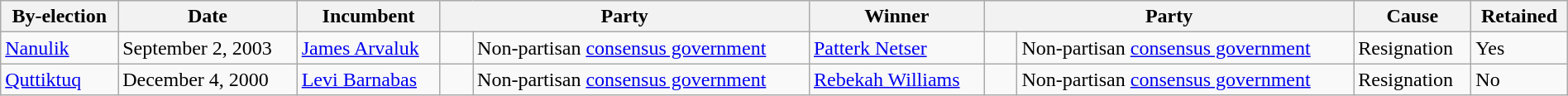<table class=wikitable style="width:100%">
<tr>
<th>By-election</th>
<th>Date</th>
<th>Incumbent</th>
<th colspan=2>Party</th>
<th>Winner</th>
<th colspan=2>Party</th>
<th>Cause</th>
<th>Retained</th>
</tr>
<tr>
<td><a href='#'>Nanulik</a></td>
<td>September 2, 2003</td>
<td><a href='#'>James Arvaluk</a></td>
<td>    </td>
<td>Non-partisan <a href='#'>consensus government</a></td>
<td><a href='#'>Patterk Netser</a></td>
<td>    </td>
<td>Non-partisan <a href='#'>consensus government</a></td>
<td>Resignation</td>
<td>Yes</td>
</tr>
<tr>
<td><a href='#'>Quttiktuq</a></td>
<td>December 4, 2000</td>
<td><a href='#'>Levi Barnabas</a></td>
<td>    </td>
<td>Non-partisan <a href='#'>consensus government</a></td>
<td><a href='#'>Rebekah Williams</a></td>
<td>    </td>
<td>Non-partisan <a href='#'>consensus government</a></td>
<td>Resignation</td>
<td>No</td>
</tr>
</table>
